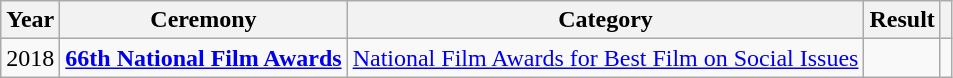<table class="wikitable">
<tr>
<th>Year</th>
<th>Ceremony</th>
<th>Category</th>
<th>Result</th>
<th></th>
</tr>
<tr>
<td>2018</td>
<td><strong><a href='#'>66th National Film Awards</a></strong></td>
<td><a href='#'>National Film Awards for Best Film on Social Issues</a></td>
<td></td>
<td></td>
</tr>
</table>
